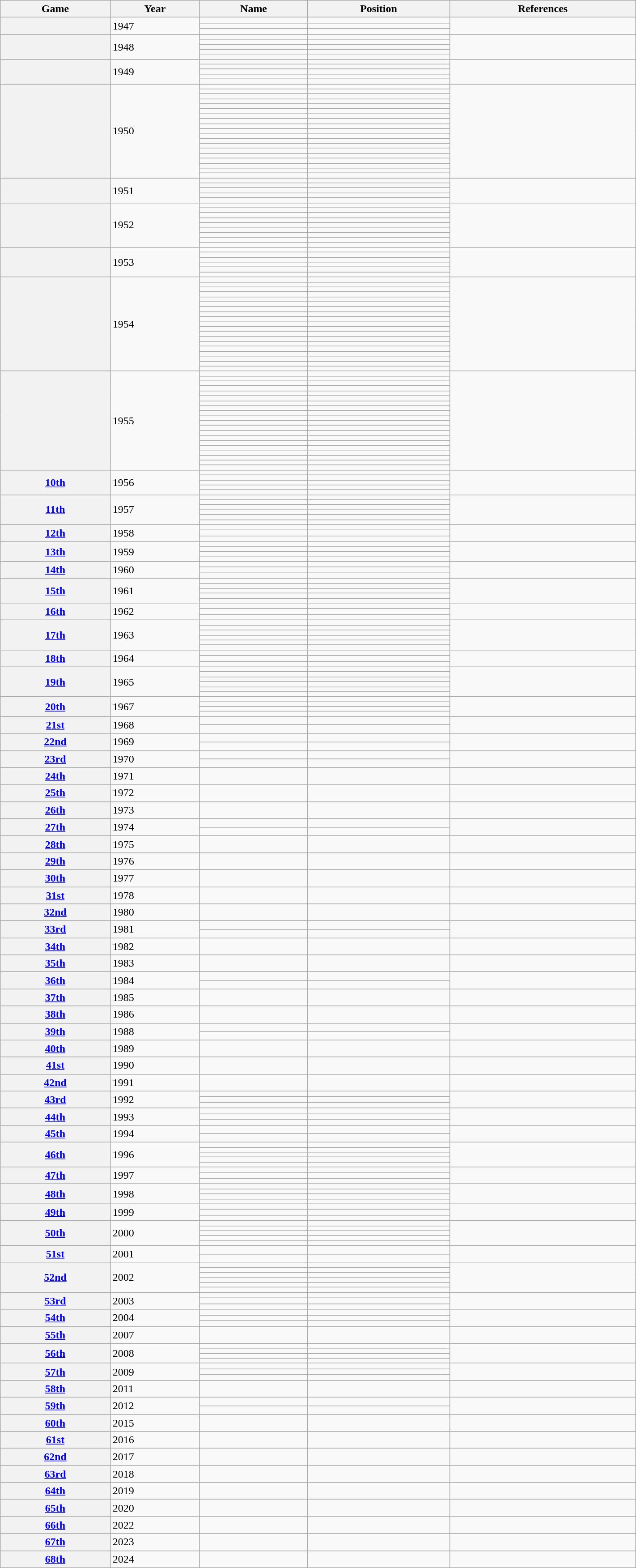<table class="wikitable sortable" width="75%">
<tr>
<th scope="col">Game</th>
<th scope="col">Year</th>
<th scope="col">Name</th>
<th scope="col">Position</th>
<th scope="col" class="unsortable">References</th>
</tr>
<tr>
<th scope="row" rowspan="3"></th>
<td rowspan="3">1947</td>
<td></td>
<td></td>
<td rowspan="3"></td>
</tr>
<tr>
<td></td>
<td></td>
</tr>
<tr>
<td></td>
<td></td>
</tr>
<tr>
<th scope="row"  rowspan="5"></th>
<td rowspan="5">1948</td>
<td></td>
<td></td>
<td rowspan="5"></td>
</tr>
<tr>
<td></td>
<td></td>
</tr>
<tr>
<td></td>
<td></td>
</tr>
<tr>
<td></td>
<td></td>
</tr>
<tr>
<td></td>
<td></td>
</tr>
<tr>
<th scope="row" rowspan="5"></th>
<td rowspan="5">1949</td>
<td></td>
<td></td>
<td rowspan="5"></td>
</tr>
<tr>
<td></td>
<td></td>
</tr>
<tr>
<td></td>
<td></td>
</tr>
<tr>
<td></td>
<td></td>
</tr>
<tr>
<td></td>
<td></td>
</tr>
<tr>
<th scope="row" rowspan="19"></th>
<td rowspan="19">1950</td>
<td></td>
<td></td>
<td rowspan="19"></td>
</tr>
<tr>
<td></td>
<td></td>
</tr>
<tr>
<td></td>
<td></td>
</tr>
<tr>
<td></td>
<td></td>
</tr>
<tr>
<td></td>
<td></td>
</tr>
<tr>
<td></td>
<td></td>
</tr>
<tr>
<td></td>
<td></td>
</tr>
<tr>
<td></td>
<td></td>
</tr>
<tr>
<td></td>
<td></td>
</tr>
<tr>
<td></td>
<td></td>
</tr>
<tr>
<td></td>
<td></td>
</tr>
<tr>
<td></td>
<td></td>
</tr>
<tr>
<td></td>
<td></td>
</tr>
<tr>
<td></td>
<td></td>
</tr>
<tr>
<td></td>
<td></td>
</tr>
<tr>
<td></td>
<td></td>
</tr>
<tr>
<td></td>
<td></td>
</tr>
<tr>
<td></td>
<td></td>
</tr>
<tr>
<td></td>
<td></td>
</tr>
<tr>
<th scope="row" rowspan="5"></th>
<td rowspan="5">1951</td>
<td></td>
<td></td>
<td rowspan="5"></td>
</tr>
<tr>
<td></td>
<td></td>
</tr>
<tr>
<td></td>
<td></td>
</tr>
<tr>
<td></td>
<td></td>
</tr>
<tr>
<td></td>
<td></td>
</tr>
<tr>
<th scope="row" rowspan="9"></th>
<td rowspan="9">1952</td>
<td></td>
<td></td>
<td rowspan="9"></td>
</tr>
<tr>
<td></td>
<td></td>
</tr>
<tr>
<td></td>
<td></td>
</tr>
<tr>
<td></td>
<td></td>
</tr>
<tr>
<td></td>
<td></td>
</tr>
<tr>
<td></td>
<td></td>
</tr>
<tr>
<td></td>
<td></td>
</tr>
<tr>
<td></td>
<td></td>
</tr>
<tr>
<td></td>
<td></td>
</tr>
<tr>
<th scope="row" rowspan="6"></th>
<td rowspan="6">1953</td>
<td></td>
<td></td>
<td rowspan="6"></td>
</tr>
<tr>
<td></td>
<td></td>
</tr>
<tr>
<td></td>
<td></td>
</tr>
<tr>
<td></td>
<td></td>
</tr>
<tr>
<td></td>
<td></td>
</tr>
<tr>
<td></td>
<td></td>
</tr>
<tr>
<th scope="row" rowspan="19"></th>
<td rowspan="19">1954</td>
<td></td>
<td></td>
<td rowspan="19"></td>
</tr>
<tr>
<td></td>
<td></td>
</tr>
<tr>
<td></td>
<td></td>
</tr>
<tr>
<td></td>
<td></td>
</tr>
<tr>
<td></td>
<td></td>
</tr>
<tr>
<td></td>
<td></td>
</tr>
<tr>
<td></td>
<td></td>
</tr>
<tr>
<td></td>
<td></td>
</tr>
<tr>
<td></td>
<td></td>
</tr>
<tr>
<td></td>
<td></td>
</tr>
<tr>
<td></td>
<td></td>
</tr>
<tr>
<td></td>
<td></td>
</tr>
<tr>
<td></td>
<td></td>
</tr>
<tr>
<td></td>
<td></td>
</tr>
<tr>
<td></td>
<td></td>
</tr>
<tr>
<td></td>
<td></td>
</tr>
<tr>
<td></td>
<td></td>
</tr>
<tr>
<td></td>
<td></td>
</tr>
<tr>
<td></td>
<td></td>
</tr>
<tr>
<th scope="row" rowspan="20"></th>
<td rowspan="20">1955</td>
<td></td>
<td></td>
<td rowspan="20"></td>
</tr>
<tr>
<td></td>
<td></td>
</tr>
<tr>
<td></td>
<td></td>
</tr>
<tr>
<td></td>
<td></td>
</tr>
<tr>
<td></td>
<td></td>
</tr>
<tr>
<td></td>
<td></td>
</tr>
<tr>
<td></td>
<td></td>
</tr>
<tr>
<td></td>
<td></td>
</tr>
<tr>
<td></td>
<td></td>
</tr>
<tr>
<td></td>
<td></td>
</tr>
<tr>
<td></td>
<td></td>
</tr>
<tr>
<td></td>
<td></td>
</tr>
<tr>
<td></td>
<td></td>
</tr>
<tr>
<td></td>
<td></td>
</tr>
<tr>
<td></td>
<td></td>
</tr>
<tr>
<td></td>
<td></td>
</tr>
<tr>
<td></td>
<td></td>
</tr>
<tr>
<td></td>
<td></td>
</tr>
<tr>
<td></td>
<td></td>
</tr>
<tr>
<td></td>
<td></td>
</tr>
<tr>
<th scope="row" rowspan="5"><a href='#'>10th</a></th>
<td rowspan="5">1956</td>
<td></td>
<td></td>
<td rowspan="5"></td>
</tr>
<tr>
<td></td>
<td></td>
</tr>
<tr>
<td></td>
<td></td>
</tr>
<tr>
<td></td>
<td></td>
</tr>
<tr>
<td></td>
<td></td>
</tr>
<tr>
<th scope="row" rowspan="6"><a href='#'>11th</a></th>
<td rowspan="6">1957</td>
<td></td>
<td></td>
<td rowspan="6"></td>
</tr>
<tr>
<td></td>
<td></td>
</tr>
<tr>
<td></td>
<td></td>
</tr>
<tr>
<td></td>
<td></td>
</tr>
<tr>
<td></td>
<td></td>
</tr>
<tr>
<td></td>
<td></td>
</tr>
<tr>
<th scope="row" rowspan="3"><a href='#'>12th</a></th>
<td rowspan="3">1958</td>
<td></td>
<td></td>
<td rowspan="3"></td>
</tr>
<tr>
<td></td>
<td></td>
</tr>
<tr>
<td></td>
<td></td>
</tr>
<tr>
<th scope="row" rowspan="4"><a href='#'>13th</a></th>
<td rowspan="4">1959</td>
<td></td>
<td></td>
<td rowspan="4"></td>
</tr>
<tr>
<td></td>
<td></td>
</tr>
<tr>
<td></td>
<td></td>
</tr>
<tr>
<td></td>
<td></td>
</tr>
<tr>
<th scope="row" rowspan="3"><a href='#'>14th</a></th>
<td rowspan="3">1960</td>
<td></td>
<td></td>
<td rowspan="3"></td>
</tr>
<tr>
<td></td>
<td></td>
</tr>
<tr>
<td></td>
<td></td>
</tr>
<tr>
<th scope="row" rowspan="5"><a href='#'>15th</a></th>
<td rowspan="5">1961</td>
<td></td>
<td></td>
<td rowspan="5"></td>
</tr>
<tr>
<td></td>
<td></td>
</tr>
<tr>
<td></td>
<td></td>
</tr>
<tr>
<td></td>
<td></td>
</tr>
<tr>
<td></td>
<td></td>
</tr>
<tr>
<th scope="row" rowspan="3"><a href='#'>16th</a></th>
<td rowspan="3">1962</td>
<td></td>
<td></td>
<td rowspan="3"></td>
</tr>
<tr>
<td></td>
<td></td>
</tr>
<tr>
<td></td>
<td></td>
</tr>
<tr>
<th scope="row" rowspan="6"><a href='#'>17th</a></th>
<td rowspan="6">1963</td>
<td></td>
<td></td>
<td rowspan="6"></td>
</tr>
<tr>
<td></td>
<td></td>
</tr>
<tr>
<td></td>
<td></td>
</tr>
<tr>
<td></td>
<td></td>
</tr>
<tr>
<td></td>
<td></td>
</tr>
<tr>
<td></td>
<td></td>
</tr>
<tr>
<th scope="row" rowspan="3"><a href='#'>18th</a></th>
<td rowspan="3">1964</td>
<td></td>
<td></td>
<td rowspan="3"></td>
</tr>
<tr>
<td></td>
<td></td>
</tr>
<tr>
<td></td>
<td></td>
</tr>
<tr>
<th scope="row" rowspan="6"><a href='#'>19th</a></th>
<td rowspan="6">1965</td>
<td></td>
<td></td>
<td rowspan="6"></td>
</tr>
<tr>
<td></td>
<td></td>
</tr>
<tr>
<td></td>
<td></td>
</tr>
<tr>
<td></td>
<td></td>
</tr>
<tr>
<td></td>
<td></td>
</tr>
<tr>
<td></td>
<td></td>
</tr>
<tr>
<th scope="row" rowspan="4"><a href='#'>20th</a></th>
<td rowspan="4">1967</td>
<td></td>
<td></td>
<td rowspan="4"></td>
</tr>
<tr>
<td></td>
<td></td>
</tr>
<tr>
<td></td>
<td></td>
</tr>
<tr>
<td></td>
<td></td>
</tr>
<tr>
<th scope="row" rowspan="2"><a href='#'>21st</a></th>
<td rowspan="2">1968</td>
<td></td>
<td></td>
<td rowspan="2"></td>
</tr>
<tr>
<td></td>
<td></td>
</tr>
<tr>
<th scope="row" rowspan="2"><a href='#'>22nd</a></th>
<td rowspan="2">1969</td>
<td></td>
<td></td>
<td rowspan="2"></td>
</tr>
<tr>
<td></td>
<td></td>
</tr>
<tr>
<th scope="row" rowspan="2"><a href='#'>23rd</a></th>
<td rowspan="2">1970</td>
<td></td>
<td></td>
<td rowspan="2"></td>
</tr>
<tr>
<td></td>
<td></td>
</tr>
<tr>
<th scope="row"><a href='#'>24th</a></th>
<td>1971</td>
<td></td>
<td></td>
<td></td>
</tr>
<tr>
<th scope="row"><a href='#'>25th</a></th>
<td>1972</td>
<td></td>
<td></td>
<td></td>
</tr>
<tr>
<th scope="row"><a href='#'>26th</a></th>
<td>1973</td>
<td></td>
<td></td>
<td></td>
</tr>
<tr>
<th scope="row" rowspan="2"><a href='#'>27th</a></th>
<td rowspan="2">1974</td>
<td></td>
<td></td>
<td rowspan="2"></td>
</tr>
<tr>
<td></td>
<td></td>
</tr>
<tr>
<th scope="row"><a href='#'>28th</a></th>
<td>1975</td>
<td></td>
<td></td>
<td></td>
</tr>
<tr>
<th scope="row"><a href='#'>29th</a></th>
<td>1976</td>
<td></td>
<td></td>
<td></td>
</tr>
<tr>
<th scope="row"><a href='#'>30th</a></th>
<td>1977</td>
<td></td>
<td></td>
<td></td>
</tr>
<tr>
<th scope="row"><a href='#'>31st</a></th>
<td>1978</td>
<td></td>
<td></td>
<td></td>
</tr>
<tr>
<th scope="row"><a href='#'>32nd</a></th>
<td>1980</td>
<td></td>
<td></td>
<td></td>
</tr>
<tr>
<th scope="row" rowspan="2"><a href='#'>33rd</a></th>
<td rowspan="2">1981</td>
<td></td>
<td></td>
<td rowspan="2"></td>
</tr>
<tr>
<td></td>
<td></td>
</tr>
<tr>
<th scope="row"><a href='#'>34th</a></th>
<td>1982</td>
<td></td>
<td></td>
<td></td>
</tr>
<tr>
<th scope="row"><a href='#'>35th</a></th>
<td>1983</td>
<td></td>
<td></td>
<td></td>
</tr>
<tr>
<th scope="row" rowspan="2"><a href='#'>36th</a></th>
<td rowspan="2">1984</td>
<td></td>
<td></td>
<td rowspan="2"></td>
</tr>
<tr>
<td></td>
<td></td>
</tr>
<tr>
<th scope="row"><a href='#'>37th</a></th>
<td>1985</td>
<td></td>
<td></td>
<td></td>
</tr>
<tr>
<th scope="row"><a href='#'>38th</a></th>
<td>1986</td>
<td></td>
<td></td>
<td></td>
</tr>
<tr>
<th scope="row" rowspan="2"><a href='#'>39th</a></th>
<td rowspan="2">1988</td>
<td></td>
<td></td>
<td rowspan="2"></td>
</tr>
<tr>
<td></td>
<td></td>
</tr>
<tr>
<th scope="row"><a href='#'>40th</a></th>
<td>1989</td>
<td></td>
<td></td>
<td></td>
</tr>
<tr>
<th scope="row"><a href='#'>41st</a></th>
<td>1990</td>
<td></td>
<td></td>
<td></td>
</tr>
<tr>
<th scope="row"><a href='#'>42nd</a></th>
<td>1991</td>
<td></td>
<td></td>
<td></td>
</tr>
<tr>
<th scope="row" rowspan="3"><a href='#'>43rd</a></th>
<td rowspan="3">1992</td>
<td></td>
<td></td>
<td rowspan="3"></td>
</tr>
<tr>
<td></td>
<td></td>
</tr>
<tr>
<td></td>
<td></td>
</tr>
<tr>
<th scope="row" rowspan="3"><a href='#'>44th</a></th>
<td rowspan="3">1993</td>
<td></td>
<td></td>
<td rowspan="3"></td>
</tr>
<tr>
<td></td>
<td></td>
</tr>
<tr>
<td></td>
<td></td>
</tr>
<tr>
<th scope="row" rowspan="2"><a href='#'>45th</a></th>
<td rowspan="2">1994</td>
<td></td>
<td></td>
<td rowspan="2"></td>
</tr>
<tr>
<td></td>
<td></td>
</tr>
<tr>
<th scope="row" rowspan="5"><a href='#'>46th</a></th>
<td rowspan="5">1996</td>
<td></td>
<td></td>
<td rowspan="5"></td>
</tr>
<tr>
<td></td>
<td></td>
</tr>
<tr>
<td></td>
<td></td>
</tr>
<tr>
<td></td>
<td></td>
</tr>
<tr>
<td></td>
<td></td>
</tr>
<tr>
<th scope="row" rowspan="3"><a href='#'>47th</a></th>
<td rowspan="3">1997</td>
<td></td>
<td></td>
<td rowspan="3"></td>
</tr>
<tr>
<td></td>
<td></td>
</tr>
<tr>
<td></td>
<td></td>
</tr>
<tr>
<th scope="row" rowspan="4"><a href='#'>48th</a></th>
<td rowspan="4">1998</td>
<td></td>
<td></td>
<td rowspan="4"></td>
</tr>
<tr>
<td></td>
<td></td>
</tr>
<tr>
<td></td>
<td></td>
</tr>
<tr>
<td></td>
<td></td>
</tr>
<tr>
<th scope="row" rowspan="3"><a href='#'>49th</a></th>
<td rowspan="3">1999</td>
<td></td>
<td></td>
<td rowspan="3"></td>
</tr>
<tr>
<td></td>
<td></td>
</tr>
<tr>
<td></td>
<td></td>
</tr>
<tr>
<th scope="row" rowspan="5"><a href='#'>50th</a></th>
<td rowspan="5">2000</td>
<td></td>
<td></td>
<td rowspan="5"></td>
</tr>
<tr>
<td></td>
<td></td>
</tr>
<tr>
<td></td>
<td></td>
</tr>
<tr>
<td></td>
<td></td>
</tr>
<tr>
<td></td>
<td></td>
</tr>
<tr>
<th scope="row" rowspan="2"><a href='#'>51st</a></th>
<td rowspan="2">2001</td>
<td></td>
<td></td>
<td rowspan="2"></td>
</tr>
<tr>
<td></td>
<td></td>
</tr>
<tr>
<th scope="row" rowspan="6"><a href='#'>52nd</a></th>
<td rowspan="6">2002</td>
<td></td>
<td></td>
<td rowspan="6"></td>
</tr>
<tr>
<td></td>
<td></td>
</tr>
<tr>
<td></td>
<td></td>
</tr>
<tr>
<td></td>
<td></td>
</tr>
<tr>
<td></td>
<td></td>
</tr>
<tr>
<td></td>
<td></td>
</tr>
<tr>
<th scope="row" rowspan="3"><a href='#'>53rd</a></th>
<td rowspan="3">2003</td>
<td></td>
<td></td>
<td rowspan="3"></td>
</tr>
<tr>
<td></td>
<td></td>
</tr>
<tr>
<td></td>
<td></td>
</tr>
<tr>
<th scope="row" rowspan="3"><a href='#'>54th</a></th>
<td rowspan="3">2004</td>
<td></td>
<td></td>
<td rowspan="3"></td>
</tr>
<tr>
<td></td>
<td></td>
</tr>
<tr>
<td></td>
<td></td>
</tr>
<tr>
<th scope="row"><a href='#'>55th</a></th>
<td>2007</td>
<td></td>
<td></td>
<td></td>
</tr>
<tr>
<th scope="row" rowspan="4"><a href='#'>56th</a></th>
<td rowspan="4">2008</td>
<td></td>
<td></td>
<td rowspan="4"></td>
</tr>
<tr>
<td></td>
<td></td>
</tr>
<tr>
<td></td>
<td></td>
</tr>
<tr>
<td></td>
<td></td>
</tr>
<tr>
<th scope="row" rowspan="3"><a href='#'>57th</a></th>
<td rowspan="3">2009</td>
<td></td>
<td></td>
<td rowspan="3"></td>
</tr>
<tr>
<td></td>
<td></td>
</tr>
<tr>
<td></td>
<td></td>
</tr>
<tr>
<th scope="row"><a href='#'>58th</a></th>
<td>2011</td>
<td></td>
<td></td>
<td></td>
</tr>
<tr>
<th scope="row" rowspan="2"><a href='#'>59th</a></th>
<td rowspan="2">2012</td>
<td></td>
<td></td>
<td rowspan="2"></td>
</tr>
<tr>
<td></td>
<td></td>
</tr>
<tr>
<th scope="row"><a href='#'>60th</a></th>
<td>2015</td>
<td></td>
<td></td>
<td></td>
</tr>
<tr>
<th scope="row"><a href='#'>61st</a></th>
<td>2016</td>
<td></td>
<td></td>
<td></td>
</tr>
<tr>
<th scope="row"><a href='#'>62nd</a></th>
<td>2017</td>
<td></td>
<td></td>
<td></td>
</tr>
<tr>
<th scope="row"><a href='#'>63rd</a></th>
<td>2018</td>
<td></td>
<td></td>
<td></td>
</tr>
<tr>
<th scope="row"><a href='#'>64th</a></th>
<td>2019</td>
<td></td>
<td></td>
<td></td>
</tr>
<tr>
<th scope="row"><a href='#'>65th</a></th>
<td>2020</td>
<td></td>
<td></td>
<td></td>
</tr>
<tr>
<th scope="row"><a href='#'>66th</a></th>
<td>2022</td>
<td></td>
<td></td>
<td></td>
</tr>
<tr>
<th scope="row"><a href='#'>67th</a></th>
<td>2023</td>
<td></td>
<td></td>
<td></td>
</tr>
<tr>
<th scope="row"><a href='#'>68th</a></th>
<td>2024</td>
<td></td>
<td></td>
<td></td>
</tr>
</table>
